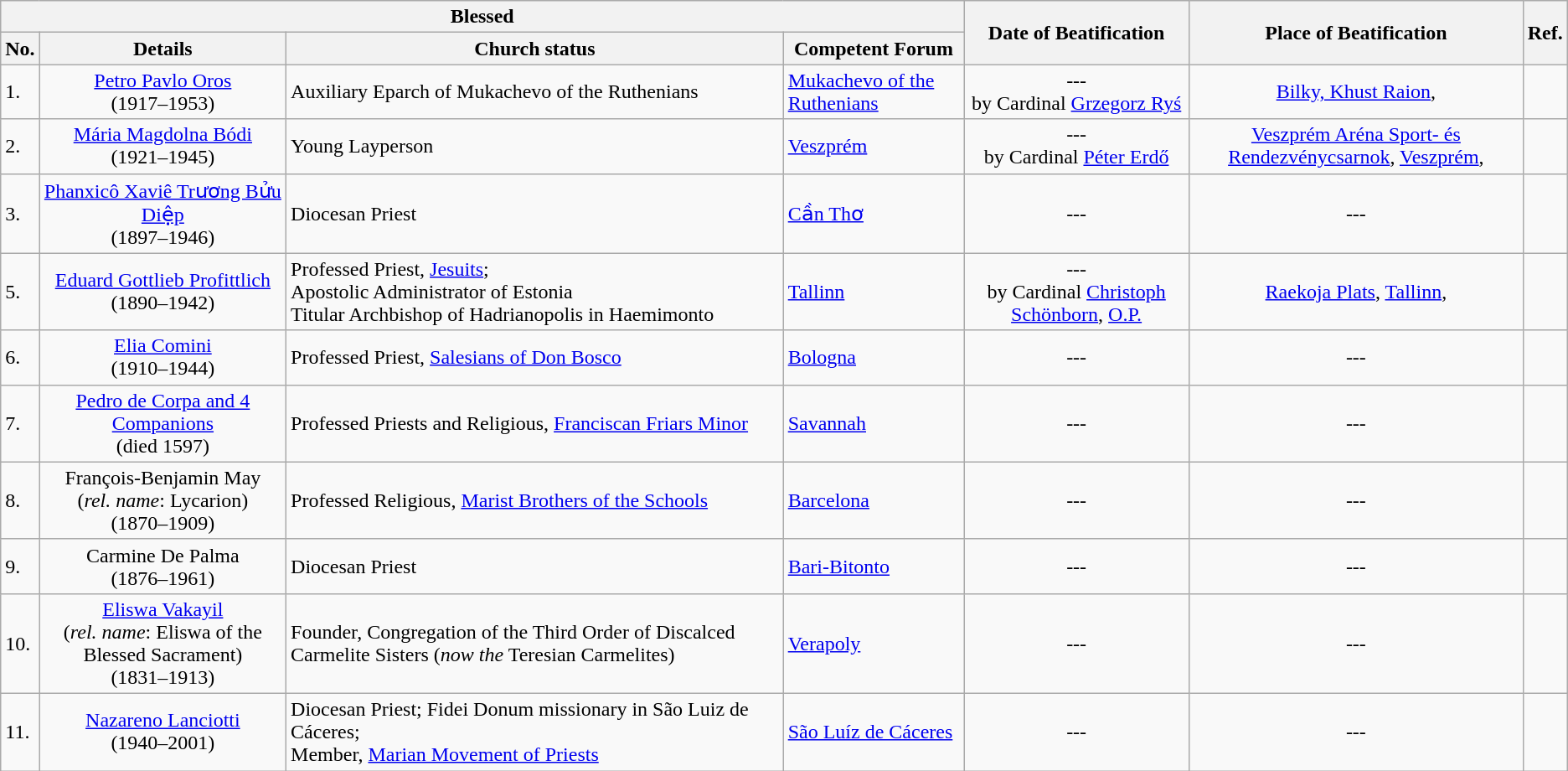<table class="wikitable">
<tr>
<th colspan=4>Blessed</th>
<th rowspan=2>Date of Beatification</th>
<th rowspan=2>Place of Beatification</th>
<th rowspan=2>Ref.</th>
</tr>
<tr>
<th>No.</th>
<th>Details</th>
<th>Church status</th>
<th>Competent Forum</th>
</tr>
<tr>
<td>1.</td>
<td align="center"><a href='#'>Petro Pavlo Oros</a><br>(1917–1953)</td>
<td>Auxiliary Eparch of Mukachevo of the Ruthenians</td>
<td><a href='#'>Mukachevo of the Ruthenians</a></td>
<td align="center">---<br>by Cardinal <a href='#'>Grzegorz Ryś</a></td>
<td align="center"><a href='#'>Bilky, Khust Raion</a>, </td>
<td></td>
</tr>
<tr>
<td>2.</td>
<td align="center"><a href='#'>Mária Magdolna Bódi</a><br>(1921–1945)</td>
<td>Young Layperson</td>
<td><a href='#'>Veszprém</a></td>
<td align="center">---<br>by Cardinal <a href='#'>Péter Erdő</a></td>
<td align="center"><a href='#'>Veszprém Aréna Sport- és Rendezvénycsarnok</a>, <a href='#'>Veszprém</a>, </td>
<td></td>
</tr>
<tr>
<td>3.</td>
<td align="center"><a href='#'>Phanxicô Xaviê Trương Bửu Diệp</a><br>(1897–1946)</td>
<td>Diocesan Priest</td>
<td><a href='#'>Cần Thơ</a></td>
<td align="center">---</td>
<td align="center">---</td>
<td></td>
</tr>
<tr>
<td>5.</td>
<td align="center"><a href='#'>Eduard Gottlieb Profittlich</a><br>(1890–1942)</td>
<td>Professed Priest, <a href='#'>Jesuits</a>;<br>Apostolic Administrator of Estonia<br>Titular Archbishop of Hadrianopolis in Haemimonto</td>
<td><a href='#'>Tallinn</a></td>
<td align="center">---<br>by Cardinal <a href='#'>Christoph Schönborn</a>, <a href='#'>O.P.</a></td>
<td align="center"><a href='#'>Raekoja Plats</a>, <a href='#'>Tallinn</a>, </td>
<td></td>
</tr>
<tr>
<td>6.</td>
<td align="center"><a href='#'>Elia Comini</a><br>(1910–1944)</td>
<td>Professed Priest, <a href='#'>Salesians of Don Bosco</a></td>
<td><a href='#'>Bologna</a></td>
<td align="center">---</td>
<td align="center">---</td>
<td></td>
</tr>
<tr>
<td>7.</td>
<td align="center"><a href='#'>Pedro de Corpa and 4 Companions</a><br>(died 1597)</td>
<td>Professed Priests and Religious, <a href='#'>Franciscan Friars Minor</a></td>
<td><a href='#'>Savannah</a></td>
<td align="center">---</td>
<td align="center">---</td>
<td></td>
</tr>
<tr>
<td>8.</td>
<td align="center">François-Benjamin May<br>(<em>rel. name</em>: Lycarion)<br>(1870–1909)</td>
<td>Professed Religious, <a href='#'>Marist Brothers of the Schools</a></td>
<td><a href='#'>Barcelona</a></td>
<td align="center">---</td>
<td align="center">---</td>
<td></td>
</tr>
<tr>
<td>9.</td>
<td align="center">Carmine De Palma<br>(1876–1961)</td>
<td>Diocesan Priest</td>
<td><a href='#'>Bari-Bitonto</a></td>
<td align="center">---</td>
<td align="center">---</td>
<td></td>
</tr>
<tr>
<td>10.</td>
<td align="center"><a href='#'>Eliswa Vakayil</a><br>(<em>rel. name</em>: Eliswa of the Blessed Sacrament)<br>(1831–1913)</td>
<td>Founder, Congregation of the Third Order of Discalced Carmelite Sisters (<em>now the</em> Teresian Carmelites)</td>
<td><a href='#'>Verapoly</a></td>
<td align="center">---</td>
<td align="center">---</td>
<td></td>
</tr>
<tr>
<td>11.</td>
<td align="center"><a href='#'>Nazareno Lanciotti</a><br>(1940–2001)</td>
<td>Diocesan Priest; Fidei Donum missionary in São Luiz de Cáceres;<br>Member, <a href='#'>Marian Movement of Priests</a></td>
<td><a href='#'>São Luíz de Cáceres</a></td>
<td align="center">---</td>
<td align="center">---</td>
<td></td>
</tr>
</table>
